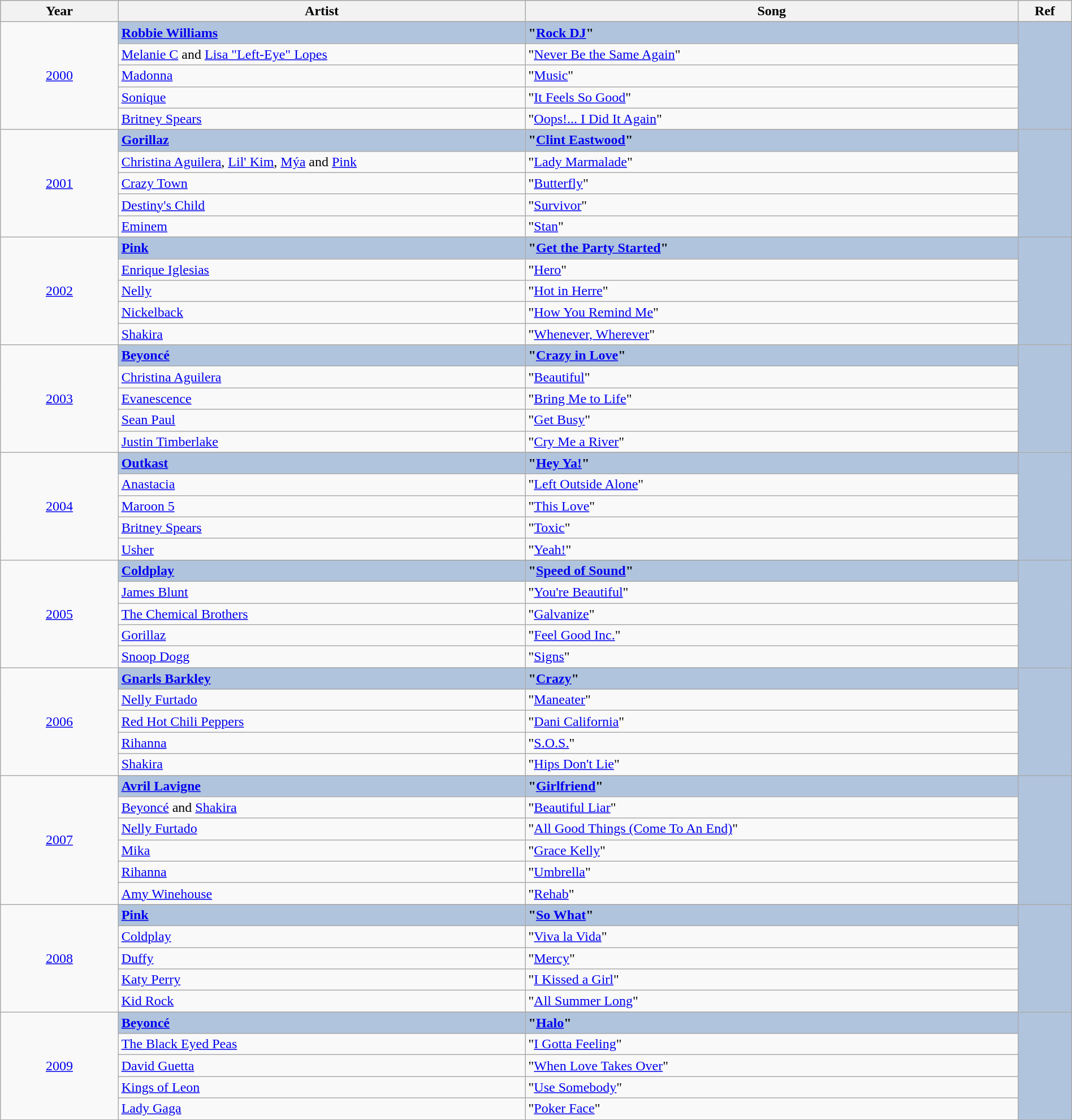<table class="wikitable" style="width:100%;">
<tr style="background:#bebebe;">
<th style="width:11%;">Year</th>
<th style="width:38%;">Artist</th>
<th style="width:46%;">Song</th>
<th style="width:5%;">Ref</th>
</tr>
<tr>
<td rowspan="6" align="center"><a href='#'>2000</a></td>
</tr>
<tr style="background:#B0C4DE">
<td><strong><a href='#'>Robbie Williams</a></strong></td>
<td><strong>"<a href='#'>Rock DJ</a>"</strong></td>
<td rowspan="6" align="center"></td>
</tr>
<tr>
<td><a href='#'>Melanie C</a> and <a href='#'>Lisa "Left-Eye" Lopes</a></td>
<td>"<a href='#'>Never Be the Same Again</a>"</td>
</tr>
<tr>
<td><a href='#'>Madonna</a></td>
<td>"<a href='#'>Music</a>"</td>
</tr>
<tr>
<td><a href='#'>Sonique</a></td>
<td>"<a href='#'>It Feels So Good</a>"</td>
</tr>
<tr>
<td><a href='#'>Britney Spears</a></td>
<td>"<a href='#'>Oops!... I Did It Again</a>"</td>
</tr>
<tr>
<td rowspan="6" align="center"><a href='#'>2001</a></td>
</tr>
<tr style="background:#B0C4DE">
<td><strong><a href='#'>Gorillaz</a></strong></td>
<td><strong>"<a href='#'>Clint Eastwood</a>"</strong></td>
<td rowspan="6" align="center"></td>
</tr>
<tr>
<td><a href='#'>Christina Aguilera</a>, <a href='#'>Lil' Kim</a>, <a href='#'>Mýa</a> and <a href='#'>Pink</a></td>
<td>"<a href='#'>Lady Marmalade</a>"</td>
</tr>
<tr>
<td><a href='#'>Crazy Town</a></td>
<td>"<a href='#'>Butterfly</a>"</td>
</tr>
<tr>
<td><a href='#'>Destiny's Child</a></td>
<td>"<a href='#'>Survivor</a>"</td>
</tr>
<tr>
<td><a href='#'>Eminem</a> </td>
<td>"<a href='#'>Stan</a>"</td>
</tr>
<tr>
<td rowspan="6" align="center"><a href='#'>2002</a></td>
</tr>
<tr style="background:#B0C4DE">
<td><strong><a href='#'>Pink</a></strong></td>
<td><strong>"<a href='#'>Get the Party Started</a>"</strong></td>
<td rowspan="6" align="center"></td>
</tr>
<tr>
<td><a href='#'>Enrique Iglesias</a></td>
<td>"<a href='#'>Hero</a>"</td>
</tr>
<tr>
<td><a href='#'>Nelly</a></td>
<td>"<a href='#'>Hot in Herre</a>"</td>
</tr>
<tr>
<td><a href='#'>Nickelback</a></td>
<td>"<a href='#'>How You Remind Me</a>"</td>
</tr>
<tr>
<td><a href='#'>Shakira</a></td>
<td>"<a href='#'>Whenever, Wherever</a>"</td>
</tr>
<tr>
<td rowspan="6" align="center"><a href='#'>2003</a></td>
</tr>
<tr style="background:#B0C4DE">
<td><strong><a href='#'>Beyoncé</a> </strong></td>
<td><strong>"<a href='#'>Crazy in Love</a>"</strong></td>
<td rowspan="6" align="center"></td>
</tr>
<tr>
<td><a href='#'>Christina Aguilera</a></td>
<td>"<a href='#'>Beautiful</a>"</td>
</tr>
<tr>
<td><a href='#'>Evanescence</a></td>
<td>"<a href='#'>Bring Me to Life</a>"</td>
</tr>
<tr>
<td><a href='#'>Sean Paul</a></td>
<td>"<a href='#'>Get Busy</a>"</td>
</tr>
<tr>
<td><a href='#'>Justin Timberlake</a></td>
<td>"<a href='#'>Cry Me a River</a>"</td>
</tr>
<tr>
<td rowspan="6" align="center"><a href='#'>2004</a></td>
</tr>
<tr style="background:#B0C4DE">
<td><strong><a href='#'>Outkast</a></strong></td>
<td><strong>"<a href='#'>Hey Ya!</a>"</strong></td>
<td rowspan="6" align="center"></td>
</tr>
<tr>
<td><a href='#'>Anastacia</a></td>
<td>"<a href='#'>Left Outside Alone</a>"</td>
</tr>
<tr>
<td><a href='#'>Maroon 5</a></td>
<td>"<a href='#'>This Love</a>"</td>
</tr>
<tr>
<td><a href='#'>Britney Spears</a></td>
<td>"<a href='#'>Toxic</a>"</td>
</tr>
<tr>
<td><a href='#'>Usher</a> </td>
<td>"<a href='#'>Yeah!</a>"</td>
</tr>
<tr>
<td rowspan="6" align="center"><a href='#'>2005</a></td>
</tr>
<tr style="background:#B0C4DE">
<td><strong><a href='#'>Coldplay</a></strong></td>
<td><strong>"<a href='#'>Speed of Sound</a>"</strong></td>
<td rowspan="6" align="center"></td>
</tr>
<tr>
<td><a href='#'>James Blunt</a></td>
<td>"<a href='#'>You're Beautiful</a>"</td>
</tr>
<tr>
<td><a href='#'>The Chemical Brothers</a></td>
<td>"<a href='#'>Galvanize</a>"</td>
</tr>
<tr>
<td><a href='#'>Gorillaz</a></td>
<td>"<a href='#'>Feel Good Inc.</a>"</td>
</tr>
<tr>
<td><a href='#'>Snoop Dogg</a> </td>
<td>"<a href='#'>Signs</a>"</td>
</tr>
<tr>
<td rowspan="6" align="center"><a href='#'>2006</a></td>
</tr>
<tr style="background:#B0C4DE">
<td><strong><a href='#'>Gnarls Barkley</a></strong></td>
<td><strong>"<a href='#'>Crazy</a>"</strong></td>
<td rowspan="6" align="center"></td>
</tr>
<tr>
<td><a href='#'>Nelly Furtado</a></td>
<td>"<a href='#'>Maneater</a>"</td>
</tr>
<tr>
<td><a href='#'>Red Hot Chili Peppers</a></td>
<td>"<a href='#'>Dani California</a>"</td>
</tr>
<tr>
<td><a href='#'>Rihanna</a></td>
<td>"<a href='#'>S.O.S.</a>"</td>
</tr>
<tr>
<td><a href='#'>Shakira</a> </td>
<td>"<a href='#'>Hips Don't Lie</a>"</td>
</tr>
<tr>
<td rowspan="7" align="center"><a href='#'>2007</a></td>
</tr>
<tr style="background:#B0C4DE">
<td><strong><a href='#'>Avril Lavigne</a></strong></td>
<td><strong>"<a href='#'>Girlfriend</a>"</strong></td>
<td rowspan="7" align="center"></td>
</tr>
<tr>
<td><a href='#'>Beyoncé</a> and <a href='#'>Shakira</a></td>
<td>"<a href='#'>Beautiful Liar</a>"</td>
</tr>
<tr>
<td><a href='#'>Nelly Furtado</a></td>
<td>"<a href='#'>All Good Things (Come To An End)</a>"</td>
</tr>
<tr>
<td><a href='#'>Mika</a></td>
<td>"<a href='#'>Grace Kelly</a>"</td>
</tr>
<tr>
<td><a href='#'>Rihanna</a> </td>
<td>"<a href='#'>Umbrella</a>"</td>
</tr>
<tr>
<td><a href='#'>Amy Winehouse</a></td>
<td>"<a href='#'>Rehab</a>"</td>
</tr>
<tr>
<td rowspan="6" align="center"><a href='#'>2008</a></td>
</tr>
<tr style="background:#B0C4DE">
<td><strong><a href='#'>Pink</a></strong></td>
<td><strong>"<a href='#'>So What</a>"</strong></td>
<td rowspan="6" align="center"></td>
</tr>
<tr>
<td><a href='#'>Coldplay</a></td>
<td>"<a href='#'>Viva la Vida</a>"</td>
</tr>
<tr>
<td><a href='#'>Duffy</a></td>
<td>"<a href='#'>Mercy</a>"</td>
</tr>
<tr>
<td><a href='#'>Katy Perry</a></td>
<td>"<a href='#'>I Kissed a Girl</a>"</td>
</tr>
<tr>
<td><a href='#'>Kid Rock</a></td>
<td>"<a href='#'>All Summer Long</a>"</td>
</tr>
<tr>
<td rowspan="6" align="center"><a href='#'>2009</a></td>
</tr>
<tr style="background:#B0C4DE">
<td><strong><a href='#'>Beyoncé</a></strong></td>
<td><strong>"<a href='#'>Halo</a>"</strong></td>
<td rowspan="6" align="center"></td>
</tr>
<tr>
<td><a href='#'>The Black Eyed Peas</a></td>
<td>"<a href='#'>I Gotta Feeling</a>"</td>
</tr>
<tr>
<td><a href='#'>David Guetta</a> </td>
<td>"<a href='#'>When Love Takes Over</a>"</td>
</tr>
<tr>
<td><a href='#'>Kings of Leon</a></td>
<td>"<a href='#'>Use Somebody</a>"</td>
</tr>
<tr>
<td><a href='#'>Lady Gaga</a></td>
<td>"<a href='#'>Poker Face</a>"</td>
</tr>
</table>
